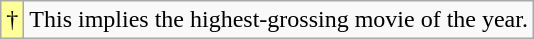<table class="wikitable">
<tr>
<td style="background-color:#FFFF99">†</td>
<td>This implies the highest-grossing movie of the year.</td>
</tr>
</table>
